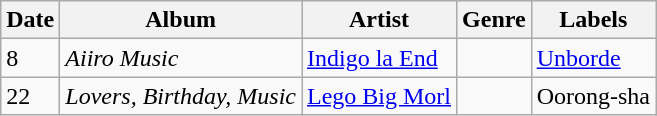<table class="wikitable">
<tr>
<th>Date</th>
<th>Album</th>
<th>Artist</th>
<th>Genre</th>
<th>Labels</th>
</tr>
<tr>
<td>8</td>
<td><em>Aiiro Music</em></td>
<td><a href='#'>Indigo la End</a></td>
<td></td>
<td><a href='#'>Unborde</a></td>
</tr>
<tr>
<td>22</td>
<td><em>Lovers, Birthday, Music</em></td>
<td><a href='#'>Lego Big Morl</a></td>
<td></td>
<td>Oorong-sha</td>
</tr>
</table>
